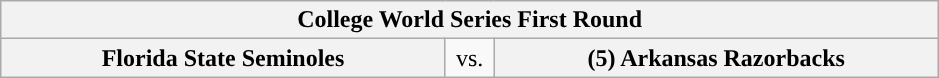<table class="wikitable">
<tr>
<th style="width: 604px;" colspan=3>College World Series First Round</th>
</tr>
<tr>
<th style="width: 289px; ">Florida State Seminoles</th>
<td style="width: 25px; text-align:center">vs.</td>
<th style="width: 289px; ">(5) Arkansas Razorbacks</th>
</tr>
</table>
